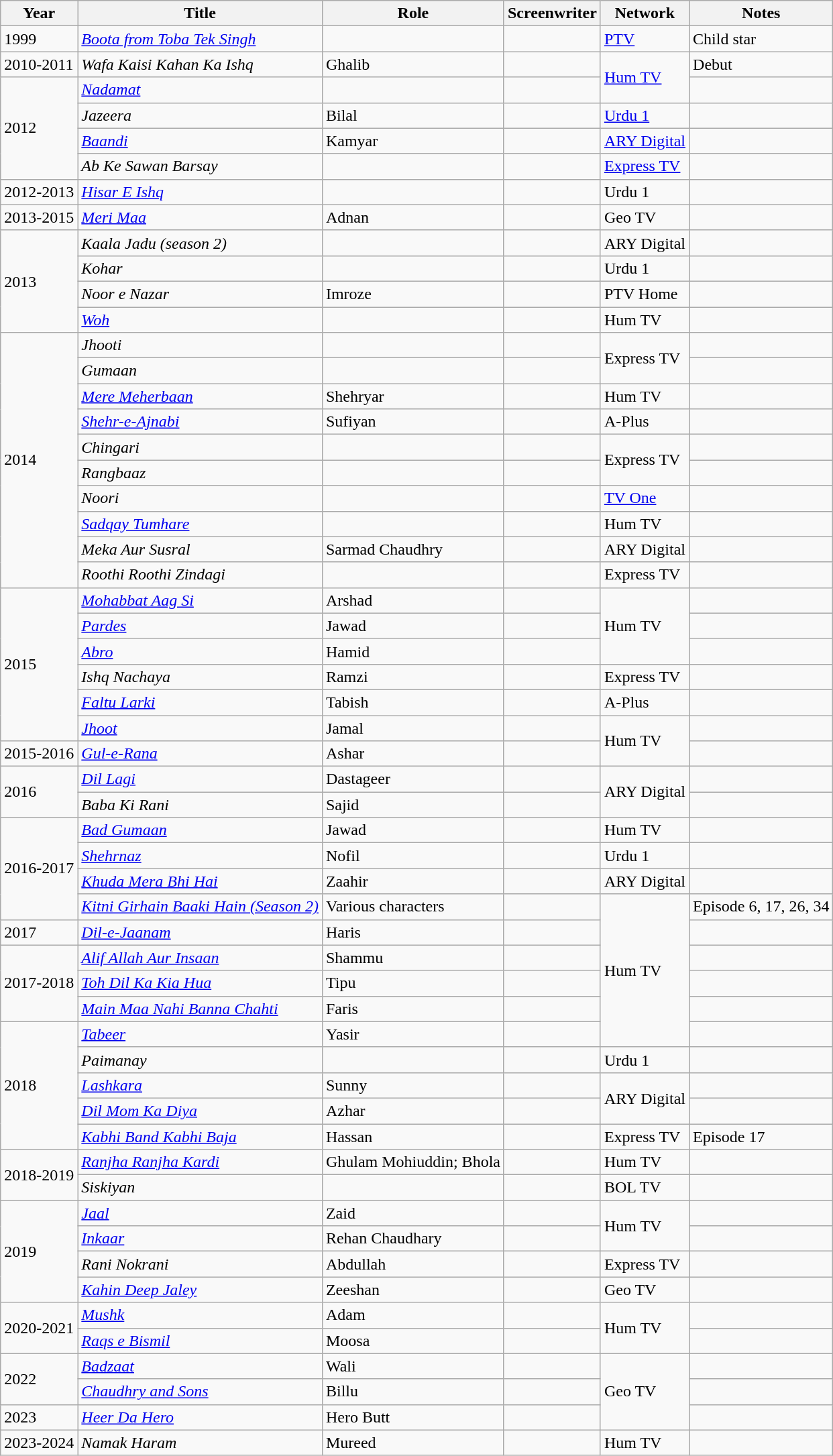<table class="wikitable sortable">
<tr>
<th>Year</th>
<th>Title</th>
<th>Role</th>
<th>Screenwriter</th>
<th>Network</th>
<th class="unsortable">Notes</th>
</tr>
<tr>
<td>1999</td>
<td><em><a href='#'>Boota from Toba Tek Singh</a></em></td>
<td></td>
<td></td>
<td><a href='#'>PTV</a></td>
<td>Child star</td>
</tr>
<tr>
<td>2010-2011</td>
<td><em>Wafa Kaisi Kahan Ka Ishq</em></td>
<td>Ghalib</td>
<td></td>
<td rowspan="2"><a href='#'>Hum TV</a></td>
<td>Debut</td>
</tr>
<tr>
<td rowspan="4">2012</td>
<td><em><a href='#'>Nadamat</a></em></td>
<td></td>
<td></td>
<td></td>
</tr>
<tr>
<td><em>Jazeera</em></td>
<td>Bilal</td>
<td></td>
<td><a href='#'>Urdu 1</a></td>
<td></td>
</tr>
<tr>
<td><em><a href='#'>Baandi</a></em></td>
<td>Kamyar</td>
<td></td>
<td><a href='#'>ARY Digital</a></td>
<td></td>
</tr>
<tr>
<td><em>Ab Ke Sawan Barsay</em></td>
<td></td>
<td></td>
<td><a href='#'>Express TV</a></td>
<td></td>
</tr>
<tr>
<td>2012-2013</td>
<td><em><a href='#'>Hisar E Ishq</a></em></td>
<td></td>
<td></td>
<td>Urdu 1</td>
<td></td>
</tr>
<tr>
<td>2013-2015</td>
<td><em><a href='#'>Meri Maa</a></em></td>
<td>Adnan</td>
<td></td>
<td>Geo TV</td>
<td></td>
</tr>
<tr>
<td rowspan="4">2013</td>
<td><em>Kaala Jadu (season 2)</em></td>
<td></td>
<td></td>
<td>ARY Digital</td>
<td></td>
</tr>
<tr>
<td><em>Kohar</em></td>
<td></td>
<td></td>
<td>Urdu 1</td>
<td></td>
</tr>
<tr>
<td><em>Noor e Nazar</em></td>
<td>Imroze</td>
<td></td>
<td>PTV Home</td>
<td></td>
</tr>
<tr>
<td><em><a href='#'>Woh</a></em></td>
<td></td>
<td></td>
<td>Hum TV</td>
<td></td>
</tr>
<tr>
<td rowspan="10">2014</td>
<td><em>Jhooti</em></td>
<td></td>
<td></td>
<td rowspan="2">Express TV</td>
<td></td>
</tr>
<tr>
<td><em>Gumaan</em></td>
<td></td>
<td></td>
<td></td>
</tr>
<tr>
<td><em><a href='#'>Mere Meherbaan</a></em></td>
<td>Shehryar</td>
<td></td>
<td>Hum TV</td>
<td></td>
</tr>
<tr>
<td><em><a href='#'>Shehr-e-Ajnabi</a></em></td>
<td>Sufiyan</td>
<td></td>
<td>A-Plus</td>
<td></td>
</tr>
<tr>
<td><em>Chingari</em></td>
<td></td>
<td></td>
<td rowspan="2">Express TV</td>
<td></td>
</tr>
<tr>
<td><em>Rangbaaz</em></td>
<td></td>
<td></td>
<td></td>
</tr>
<tr>
<td><em>Noori</em></td>
<td></td>
<td></td>
<td><a href='#'>TV One</a></td>
<td></td>
</tr>
<tr>
<td><em><a href='#'>Sadqay Tumhare</a></em></td>
<td></td>
<td></td>
<td>Hum TV</td>
<td></td>
</tr>
<tr>
<td><em>Meka Aur Susral</em></td>
<td>Sarmad Chaudhry</td>
<td></td>
<td>ARY Digital</td>
<td></td>
</tr>
<tr>
<td><em>Roothi Roothi Zindagi</em></td>
<td></td>
<td></td>
<td>Express TV</td>
<td></td>
</tr>
<tr>
<td rowspan="6">2015</td>
<td><em><a href='#'>Mohabbat Aag Si</a></em></td>
<td>Arshad</td>
<td></td>
<td rowspan="3">Hum TV</td>
<td></td>
</tr>
<tr>
<td><em><a href='#'>Pardes</a></em></td>
<td>Jawad</td>
<td></td>
<td></td>
</tr>
<tr>
<td><em><a href='#'>Abro</a></em></td>
<td>Hamid</td>
<td></td>
<td></td>
</tr>
<tr>
<td><em>Ishq Nachaya</em></td>
<td>Ramzi</td>
<td></td>
<td>Express TV</td>
<td></td>
</tr>
<tr>
<td><em><a href='#'>Faltu Larki</a></em></td>
<td>Tabish</td>
<td></td>
<td>A-Plus</td>
<td></td>
</tr>
<tr>
<td><em><a href='#'>Jhoot</a></em></td>
<td>Jamal</td>
<td></td>
<td rowspan="2">Hum TV</td>
<td></td>
</tr>
<tr>
<td>2015-2016</td>
<td><em><a href='#'>Gul-e-Rana</a></em></td>
<td>Ashar</td>
<td></td>
<td></td>
</tr>
<tr>
<td rowspan="2">2016</td>
<td><em><a href='#'>Dil Lagi</a></em></td>
<td>Dastageer</td>
<td></td>
<td rowspan="2">ARY Digital</td>
<td></td>
</tr>
<tr>
<td><em>Baba Ki Rani</em></td>
<td>Sajid</td>
<td></td>
<td></td>
</tr>
<tr>
<td rowspan="4">2016-2017</td>
<td><em><a href='#'>Bad Gumaan</a></em></td>
<td>Jawad</td>
<td></td>
<td>Hum TV</td>
<td></td>
</tr>
<tr>
<td><em><a href='#'>Shehrnaz</a></em></td>
<td>Nofil</td>
<td></td>
<td>Urdu 1</td>
<td></td>
</tr>
<tr>
<td><em><a href='#'>Khuda Mera Bhi Hai</a></em></td>
<td>Zaahir</td>
<td></td>
<td>ARY Digital</td>
<td></td>
</tr>
<tr>
<td><em><a href='#'>Kitni Girhain Baaki Hain (Season 2)</a></em></td>
<td>Various characters</td>
<td></td>
<td rowspan="6">Hum TV</td>
<td>Episode 6, 17, 26, 34</td>
</tr>
<tr>
<td>2017</td>
<td><em><a href='#'>Dil-e-Jaanam</a></em></td>
<td>Haris</td>
<td></td>
<td></td>
</tr>
<tr>
<td rowspan="3">2017-2018</td>
<td><em><a href='#'>Alif Allah Aur Insaan</a></em></td>
<td>Shammu</td>
<td></td>
<td></td>
</tr>
<tr>
<td><em><a href='#'>Toh Dil Ka Kia Hua</a></em></td>
<td>Tipu</td>
<td></td>
<td></td>
</tr>
<tr>
<td><em><a href='#'>Main Maa Nahi Banna Chahti</a></em></td>
<td>Faris</td>
<td></td>
<td></td>
</tr>
<tr>
<td rowspan="5">2018</td>
<td><em><a href='#'>Tabeer</a></em></td>
<td>Yasir</td>
<td></td>
<td></td>
</tr>
<tr>
<td><em>Paimanay</em></td>
<td></td>
<td></td>
<td>Urdu 1</td>
<td></td>
</tr>
<tr>
<td><em><a href='#'>Lashkara</a></em></td>
<td>Sunny</td>
<td></td>
<td rowspan="2">ARY Digital</td>
<td></td>
</tr>
<tr>
<td><em><a href='#'>Dil Mom Ka Diya</a></em></td>
<td>Azhar</td>
<td></td>
<td></td>
</tr>
<tr>
<td><em><a href='#'>Kabhi Band Kabhi Baja</a></em></td>
<td>Hassan</td>
<td></td>
<td>Express TV</td>
<td>Episode 17</td>
</tr>
<tr>
<td rowspan="2">2018-2019</td>
<td><em><a href='#'>Ranjha Ranjha Kardi</a></em></td>
<td>Ghulam Mohiuddin; Bhola</td>
<td></td>
<td>Hum TV</td>
<td></td>
</tr>
<tr>
<td><em>Siskiyan</em></td>
<td></td>
<td></td>
<td>BOL TV</td>
<td></td>
</tr>
<tr>
<td rowspan="4">2019</td>
<td><em><a href='#'>Jaal</a></em></td>
<td>Zaid</td>
<td></td>
<td rowspan="2">Hum TV</td>
<td></td>
</tr>
<tr>
<td><em><a href='#'>Inkaar</a></em></td>
<td>Rehan Chaudhary</td>
<td></td>
<td></td>
</tr>
<tr>
<td><em>Rani Nokrani</em></td>
<td>Abdullah</td>
<td></td>
<td>Express TV</td>
<td></td>
</tr>
<tr>
<td><em><a href='#'>Kahin Deep Jaley</a></em></td>
<td>Zeeshan</td>
<td></td>
<td>Geo TV</td>
<td></td>
</tr>
<tr>
<td rowspan="2">2020-2021</td>
<td><em><a href='#'>Mushk</a></em></td>
<td>Adam</td>
<td></td>
<td rowspan="2">Hum TV</td>
<td></td>
</tr>
<tr>
<td><em><a href='#'>Raqs e Bismil</a></em></td>
<td>Moosa</td>
<td></td>
<td></td>
</tr>
<tr>
<td rowspan="2">2022</td>
<td><em><a href='#'>Badzaat</a></em></td>
<td>Wali</td>
<td></td>
<td rowspan="3">Geo TV</td>
<td></td>
</tr>
<tr>
<td><em><a href='#'>Chaudhry and Sons</a></em></td>
<td>Billu</td>
<td></td>
<td></td>
</tr>
<tr>
<td>2023</td>
<td><em><a href='#'>Heer Da Hero</a></em></td>
<td>Hero Butt</td>
<td></td>
<td></td>
</tr>
<tr>
<td>2023-2024</td>
<td><em>Namak Haram</em></td>
<td>Mureed</td>
<td></td>
<td>Hum TV</td>
<td></td>
</tr>
</table>
